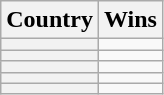<table class="sortable wikitable plainrowheaders">
<tr>
<th>Country</th>
<th>Wins</th>
</tr>
<tr>
<th scope="row"></th>
<td align="center"></td>
</tr>
<tr>
<th scope="row"></th>
<td align="center"></td>
</tr>
<tr>
<th scope="row"></th>
<td align="center"></td>
</tr>
<tr>
<th scope="row"></th>
<td align="center"></td>
</tr>
<tr>
<th scope="row"></th>
<td align="center"></td>
</tr>
</table>
